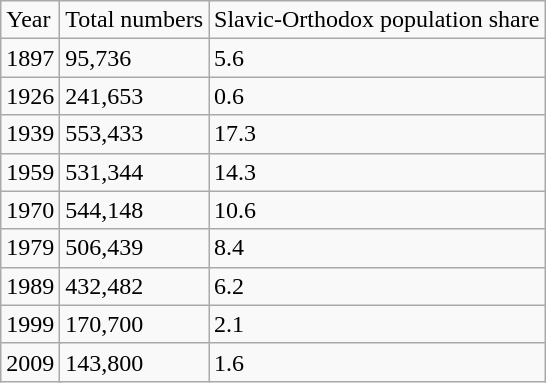<table class="wikitable">
<tr>
<td>Year</td>
<td colspan="2">Total numbers</td>
<td>Slavic-Orthodox population share</td>
</tr>
<tr>
<td>1897</td>
<td colspan="2">95,736</td>
<td>5.6</td>
</tr>
<tr>
<td>1926</td>
<td colspan="2">241,653</td>
<td>0.6</td>
</tr>
<tr>
<td>1939</td>
<td colspan="2">553,433</td>
<td>17.3</td>
</tr>
<tr>
<td>1959</td>
<td colspan="2">531,344</td>
<td>14.3</td>
</tr>
<tr>
<td>1970</td>
<td colspan="2">544,148</td>
<td>10.6</td>
</tr>
<tr>
<td>1979</td>
<td colspan="2">506,439</td>
<td>8.4</td>
</tr>
<tr>
<td>1989</td>
<td colspan="2">432,482</td>
<td>6.2</td>
</tr>
<tr>
<td colspan="2">1999</td>
<td>170,700</td>
<td>2.1</td>
</tr>
<tr>
<td colspan="2">2009</td>
<td>143,800</td>
<td>1.6</td>
</tr>
</table>
